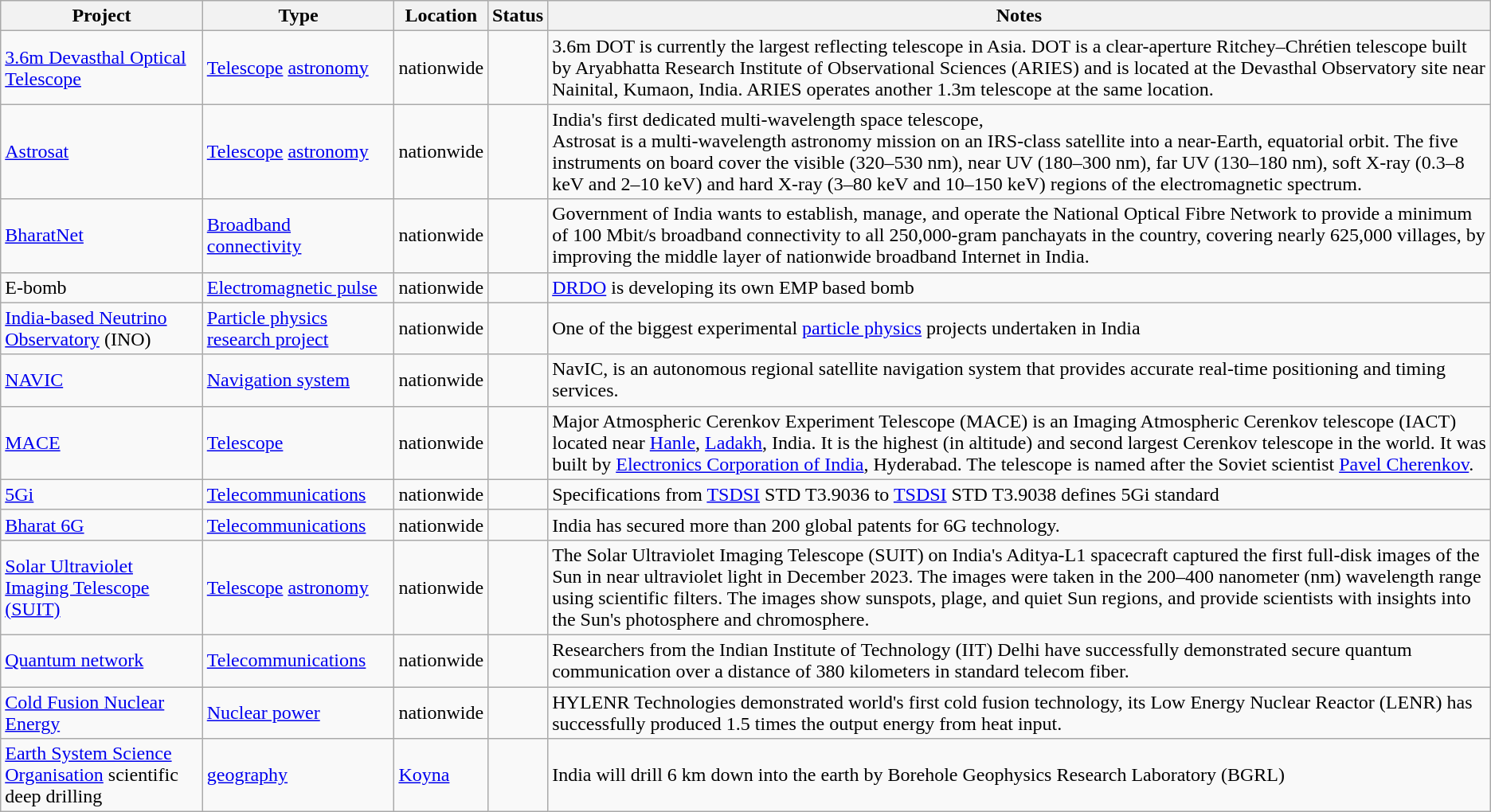<table class="wikitable sortable">
<tr>
<th>Project</th>
<th>Type</th>
<th>Location</th>
<th>Status</th>
<th>Notes</th>
</tr>
<tr>
<td><a href='#'>3.6m Devasthal Optical Telescope</a></td>
<td><a href='#'>Telescope</a> <a href='#'>astronomy</a></td>
<td>nationwide</td>
<td></td>
<td>3.6m DOT is currently the largest reflecting telescope in Asia. DOT is a clear-aperture Ritchey–Chrétien telescope built by Aryabhatta Research Institute of Observational Sciences (ARIES) and is located at the Devasthal Observatory site near Nainital, Kumaon, India. ARIES operates another 1.3m telescope at the same location.</td>
</tr>
<tr>
<td><a href='#'>Astrosat</a></td>
<td><a href='#'>Telescope</a> <a href='#'>astronomy</a></td>
<td>nationwide</td>
<td></td>
<td>India's first dedicated multi-wavelength space telescope,<br>Astrosat is a multi-wavelength astronomy mission on an IRS-class satellite into a near-Earth, equatorial orbit. The five instruments on board cover the visible (320–530 nm), near UV (180–300 nm), far UV (130–180 nm), soft X-ray (0.3–8 keV and 2–10 keV) and hard X-ray (3–80 keV and 10–150 keV) regions of the electromagnetic spectrum.</td>
</tr>
<tr>
<td><a href='#'>BharatNet</a></td>
<td><a href='#'>Broadband connectivity</a></td>
<td>nationwide</td>
<td></td>
<td>Government of India wants to establish, manage, and operate the National Optical Fibre Network to provide a minimum of 100 Mbit/s broadband connectivity to all 250,000-gram panchayats in the country, covering nearly 625,000 villages, by improving the middle layer of nationwide broadband Internet in India.</td>
</tr>
<tr>
<td>E-bomb</td>
<td><a href='#'>Electromagnetic pulse</a></td>
<td>nationwide</td>
<td></td>
<td><a href='#'>DRDO</a> is developing its own EMP based bomb</td>
</tr>
<tr>
<td><a href='#'>India-based Neutrino Observatory</a> (INO)</td>
<td><a href='#'>Particle physics</a> <a href='#'>research project</a></td>
<td>nationwide</td>
<td></td>
<td>One of the biggest experimental <a href='#'>particle physics</a> projects undertaken in India</td>
</tr>
<tr>
<td><a href='#'>NAVIC</a></td>
<td><a href='#'>Navigation system</a></td>
<td>nationwide</td>
<td></td>
<td>NavIC, is an autonomous regional satellite navigation system that provides accurate real-time positioning and timing services.</td>
</tr>
<tr>
<td><a href='#'>MACE</a></td>
<td><a href='#'>Telescope</a></td>
<td>nationwide</td>
<td></td>
<td>Major Atmospheric Cerenkov Experiment Telescope (MACE) is an Imaging Atmospheric Cerenkov telescope (IACT) located near <a href='#'>Hanle</a>, <a href='#'>Ladakh</a>, India. It is the highest (in altitude) and second largest Cerenkov telescope in the world. It was built by <a href='#'>Electronics Corporation of India</a>, Hyderabad. The telescope is named after the Soviet scientist <a href='#'>Pavel Cherenkov</a>.</td>
</tr>
<tr>
<td><a href='#'>5Gi</a></td>
<td><a href='#'>Telecommunications</a></td>
<td>nationwide</td>
<td></td>
<td>Specifications from <a href='#'>TSDSI</a> STD T3.9036 to <a href='#'>TSDSI</a> STD T3.9038 defines 5Gi standard</td>
</tr>
<tr>
<td><a href='#'>Bharat 6G</a></td>
<td><a href='#'>Telecommunications</a></td>
<td>nationwide</td>
<td></td>
<td>India has secured more than 200 global patents for 6G technology.</td>
</tr>
<tr>
<td><a href='#'>Solar Ultraviolet Imaging Telescope (SUIT)</a></td>
<td><a href='#'>Telescope</a> <a href='#'>astronomy</a></td>
<td>nationwide</td>
<td></td>
<td>The Solar Ultraviolet Imaging Telescope (SUIT) on India's Aditya-L1 spacecraft captured the first full-disk images of the Sun in near ultraviolet light in December 2023. The images were taken in the 200–400 nanometer (nm) wavelength range using scientific filters. The images show sunspots, plage, and quiet Sun regions, and provide scientists with insights into the Sun's photosphere and chromosphere.</td>
</tr>
<tr>
<td><a href='#'>Quantum network</a></td>
<td><a href='#'>Telecommunications</a></td>
<td>nationwide</td>
<td></td>
<td>Researchers from the Indian Institute of Technology (IIT) Delhi have successfully demonstrated secure quantum communication over a distance of 380 kilometers in standard telecom fiber.</td>
</tr>
<tr>
<td><a href='#'>Cold Fusion Nuclear Energy</a></td>
<td><a href='#'>Nuclear power</a></td>
<td>nationwide</td>
<td></td>
<td>HYLENR Technologies demonstrated world's first cold fusion technology, its Low Energy Nuclear Reactor (LENR) has successfully produced 1.5 times the output energy from heat input.</td>
</tr>
<tr>
<td><a href='#'>Earth System Science Organisation</a> scientific deep drilling</td>
<td><a href='#'>geography</a></td>
<td><a href='#'>Koyna</a></td>
<td></td>
<td>India will drill 6 km down into the earth by Borehole Geophysics Research Laboratory (BGRL)</td>
</tr>
</table>
